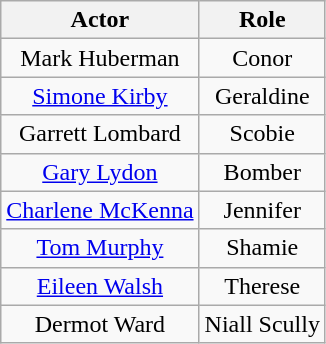<table class="sortable wikitable">
<tr>
<th>Actor</th>
<th>Role</th>
</tr>
<tr>
<td align="center">Mark Huberman</td>
<td align="center">Conor</td>
</tr>
<tr>
<td align="center"><a href='#'>Simone Kirby</a></td>
<td align="center">Geraldine</td>
</tr>
<tr>
<td align="center">Garrett Lombard</td>
<td align="center">Scobie</td>
</tr>
<tr>
<td align="center"><a href='#'>Gary Lydon</a></td>
<td align="center">Bomber</td>
</tr>
<tr>
<td align="center"><a href='#'>Charlene McKenna</a></td>
<td align="center">Jennifer</td>
</tr>
<tr>
<td align="center"><a href='#'>Tom Murphy</a></td>
<td align="center">Shamie</td>
</tr>
<tr>
<td align="center"><a href='#'>Eileen Walsh</a></td>
<td align="center">Therese</td>
</tr>
<tr>
<td align="center">Dermot Ward</td>
<td align="center">Niall Scully</td>
</tr>
</table>
